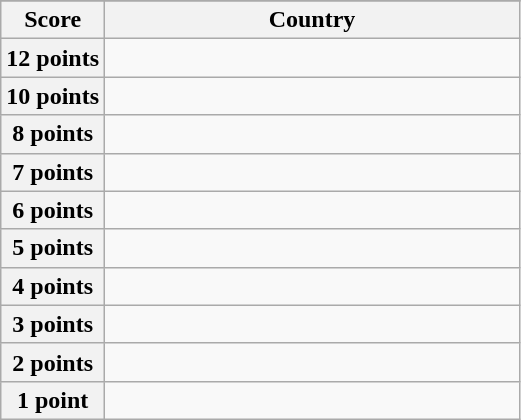<table class="wikitable">
<tr>
</tr>
<tr>
<th scope="col" width="20%">Score</th>
<th scope="col">Country</th>
</tr>
<tr>
<th scope="row">12 points</th>
<td></td>
</tr>
<tr>
<th scope="row">10 points</th>
<td></td>
</tr>
<tr>
<th scope="row">8 points</th>
<td></td>
</tr>
<tr>
<th scope="row">7 points</th>
<td></td>
</tr>
<tr>
<th scope="row">6 points</th>
<td></td>
</tr>
<tr>
<th scope="row">5 points</th>
<td></td>
</tr>
<tr>
<th scope="row">4 points</th>
<td></td>
</tr>
<tr>
<th scope="row">3 points</th>
<td></td>
</tr>
<tr>
<th scope="row">2 points</th>
<td></td>
</tr>
<tr>
<th scope="row">1 point</th>
<td></td>
</tr>
</table>
